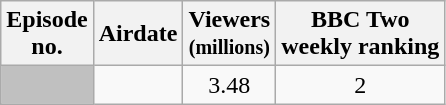<table class="wikitable" style="text-align:center;">
<tr>
<th scope="col">Episode<br>no.</th>
<th scope="col">Airdate</th>
<th scope="col">Viewers<br><small>(millions)</small></th>
<th scope="col">BBC Two<br>weekly ranking</th>
</tr>
<tr>
<th scope="row" style="background:silver;"></th>
<td></td>
<td>3.48</td>
<td>2</td>
</tr>
</table>
